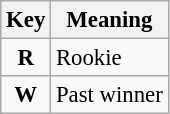<table class="wikitable" style="font-size: 95%">
<tr>
<th>Key</th>
<th>Meaning</th>
</tr>
<tr>
<td align="center"><strong><span>R</span></strong></td>
<td>Rookie</td>
</tr>
<tr>
<td align="center"><strong><span>W</span></strong></td>
<td>Past winner</td>
</tr>
</table>
